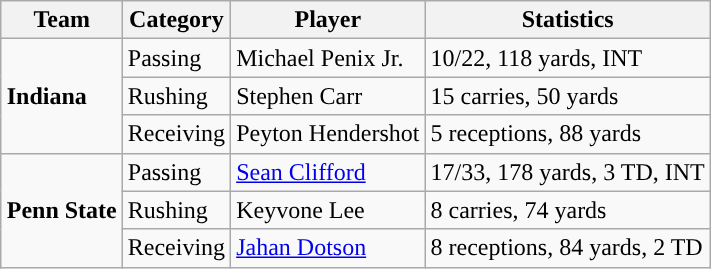<table class="wikitable" style="float: right;">
<tr>
<th>Team</th>
<th>Category</th>
<th>Player</th>
<th>Statistics</th>
</tr>
<tr>
<td rowspan=3><strong>Indiana</strong></td>
<td>Passing</td>
<td>Michael Penix Jr.</td>
<td>10/22, 118 yards, INT</td>
</tr>
<tr>
<td>Rushing</td>
<td>Stephen Carr</td>
<td>15 carries, 50 yards</td>
</tr>
<tr>
<td>Receiving</td>
<td>Peyton Hendershot</td>
<td>5 receptions, 88 yards</td>
</tr>
<tr>
<td rowspan=3><strong>Penn State</strong></td>
<td>Passing</td>
<td><a href='#'>Sean Clifford</a></td>
<td>17/33, 178 yards, 3 TD, INT</td>
</tr>
<tr>
<td>Rushing</td>
<td>Keyvone Lee</td>
<td>8 carries, 74 yards</td>
</tr>
<tr>
<td>Receiving</td>
<td><a href='#'>Jahan Dotson</a></td>
<td>8 receptions, 84 yards, 2 TD</td>
</tr>
</table>
